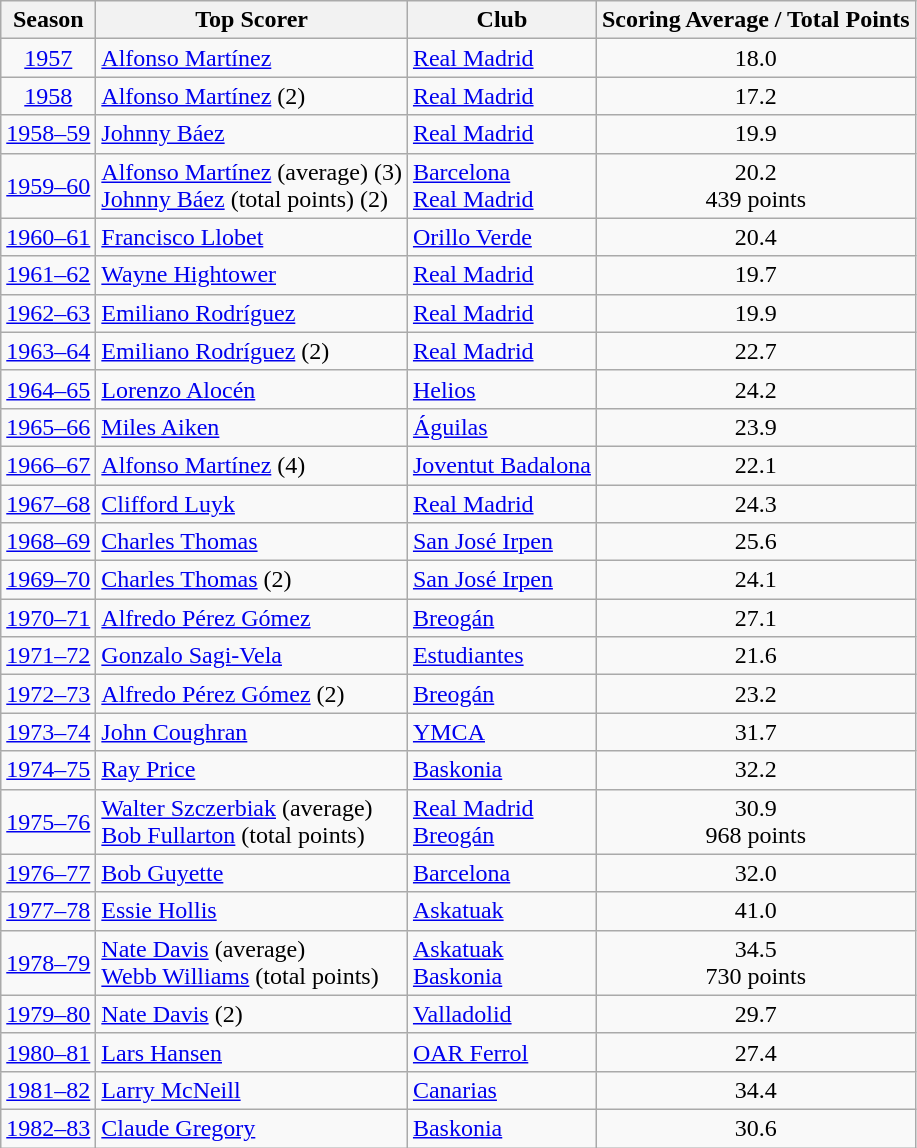<table class="wikitable">
<tr>
<th>Season</th>
<th>Top Scorer</th>
<th>Club</th>
<th>Scoring Average / Total Points</th>
</tr>
<tr>
<td align=center><a href='#'>1957</a></td>
<td> <a href='#'>Alfonso Martínez</a></td>
<td><a href='#'>Real Madrid</a></td>
<td align=center>18.0</td>
</tr>
<tr>
<td align=center><a href='#'>1958</a></td>
<td> <a href='#'>Alfonso Martínez</a> (2)</td>
<td><a href='#'>Real Madrid</a></td>
<td align=center>17.2</td>
</tr>
<tr>
<td><a href='#'>1958–59</a></td>
<td> <a href='#'>Johnny Báez</a></td>
<td><a href='#'>Real Madrid</a></td>
<td align=center>19.9</td>
</tr>
<tr>
<td><a href='#'>1959–60</a></td>
<td> <a href='#'>Alfonso Martínez</a> (average) (3) <br>  <a href='#'>Johnny Báez</a> (total points) (2)</td>
<td><a href='#'>Barcelona</a> <br> <a href='#'>Real Madrid</a></td>
<td align=center>20.2 <br>439 points</td>
</tr>
<tr>
<td><a href='#'>1960–61</a></td>
<td> <a href='#'>Francisco Llobet</a></td>
<td><a href='#'>Orillo Verde</a></td>
<td align=center>20.4</td>
</tr>
<tr>
<td><a href='#'>1961–62</a></td>
<td> <a href='#'>Wayne Hightower</a></td>
<td><a href='#'>Real Madrid</a></td>
<td align=center>19.7</td>
</tr>
<tr>
<td><a href='#'>1962–63</a></td>
<td> <a href='#'>Emiliano Rodríguez</a></td>
<td><a href='#'>Real Madrid</a></td>
<td align=center>19.9</td>
</tr>
<tr>
<td><a href='#'>1963–64</a></td>
<td> <a href='#'>Emiliano Rodríguez</a> (2)</td>
<td><a href='#'>Real Madrid</a></td>
<td align=center>22.7</td>
</tr>
<tr>
<td><a href='#'>1964–65</a></td>
<td> <a href='#'>Lorenzo Alocén</a></td>
<td><a href='#'>Helios</a></td>
<td align=center>24.2</td>
</tr>
<tr>
<td><a href='#'>1965–66</a></td>
<td> <a href='#'>Miles Aiken</a></td>
<td><a href='#'>Águilas</a></td>
<td align=center>23.9</td>
</tr>
<tr>
<td><a href='#'>1966–67</a></td>
<td> <a href='#'>Alfonso Martínez</a> (4)</td>
<td><a href='#'>Joventut Badalona</a></td>
<td align=center>22.1</td>
</tr>
<tr>
<td><a href='#'>1967–68</a></td>
<td> <a href='#'>Clifford Luyk</a></td>
<td><a href='#'>Real Madrid</a></td>
<td align=center>24.3</td>
</tr>
<tr>
<td><a href='#'>1968–69</a></td>
<td> <a href='#'>Charles Thomas</a></td>
<td><a href='#'>San José Irpen</a></td>
<td align=center>25.6</td>
</tr>
<tr>
<td><a href='#'>1969–70</a></td>
<td> <a href='#'>Charles Thomas</a> (2)</td>
<td><a href='#'>San José Irpen</a></td>
<td align=center>24.1</td>
</tr>
<tr>
<td><a href='#'>1970–71</a></td>
<td> <a href='#'>Alfredo Pérez Gómez</a></td>
<td><a href='#'>Breogán</a></td>
<td align=center>27.1</td>
</tr>
<tr>
<td><a href='#'>1971–72</a></td>
<td> <a href='#'>Gonzalo Sagi-Vela</a></td>
<td><a href='#'>Estudiantes</a></td>
<td align=center>21.6</td>
</tr>
<tr>
<td><a href='#'>1972–73</a></td>
<td> <a href='#'>Alfredo Pérez Gómez</a> (2)</td>
<td><a href='#'>Breogán</a></td>
<td align=center>23.2</td>
</tr>
<tr>
<td><a href='#'>1973–74</a></td>
<td> <a href='#'>John Coughran</a></td>
<td><a href='#'>YMCA</a></td>
<td align=center>31.7</td>
</tr>
<tr>
<td><a href='#'>1974–75</a></td>
<td> <a href='#'>Ray Price</a></td>
<td><a href='#'>Baskonia</a></td>
<td align=center>32.2</td>
</tr>
<tr>
<td><a href='#'>1975–76</a></td>
<td> <a href='#'>Walter Szczerbiak</a> (average) <br>  <a href='#'>Bob Fullarton</a> (total points)</td>
<td><a href='#'>Real Madrid</a> <br> <a href='#'>Breogán</a></td>
<td align=center>30.9 <br>968 points</td>
</tr>
<tr>
<td><a href='#'>1976–77</a></td>
<td> <a href='#'>Bob Guyette</a></td>
<td><a href='#'>Barcelona</a></td>
<td align=center>32.0</td>
</tr>
<tr>
<td><a href='#'>1977–78</a></td>
<td> <a href='#'>Essie Hollis</a></td>
<td><a href='#'>Askatuak</a></td>
<td align=center>41.0</td>
</tr>
<tr>
<td><a href='#'>1978–79</a></td>
<td> <a href='#'>Nate Davis</a> (average) <br>  <a href='#'>Webb Williams</a> (total points)</td>
<td><a href='#'>Askatuak</a> <br> <a href='#'>Baskonia</a></td>
<td align=center>34.5 <br>730 points</td>
</tr>
<tr>
<td><a href='#'>1979–80</a></td>
<td> <a href='#'>Nate Davis</a> (2)</td>
<td><a href='#'>Valladolid</a></td>
<td align=center>29.7</td>
</tr>
<tr>
<td><a href='#'>1980–81</a></td>
<td> <a href='#'>Lars Hansen</a></td>
<td><a href='#'>OAR Ferrol</a></td>
<td align=center>27.4</td>
</tr>
<tr>
<td><a href='#'>1981–82</a></td>
<td> <a href='#'>Larry McNeill</a></td>
<td><a href='#'>Canarias</a></td>
<td align=center>34.4</td>
</tr>
<tr>
<td><a href='#'>1982–83</a></td>
<td> <a href='#'>Claude Gregory</a></td>
<td><a href='#'>Baskonia</a></td>
<td align=center>30.6</td>
</tr>
</table>
